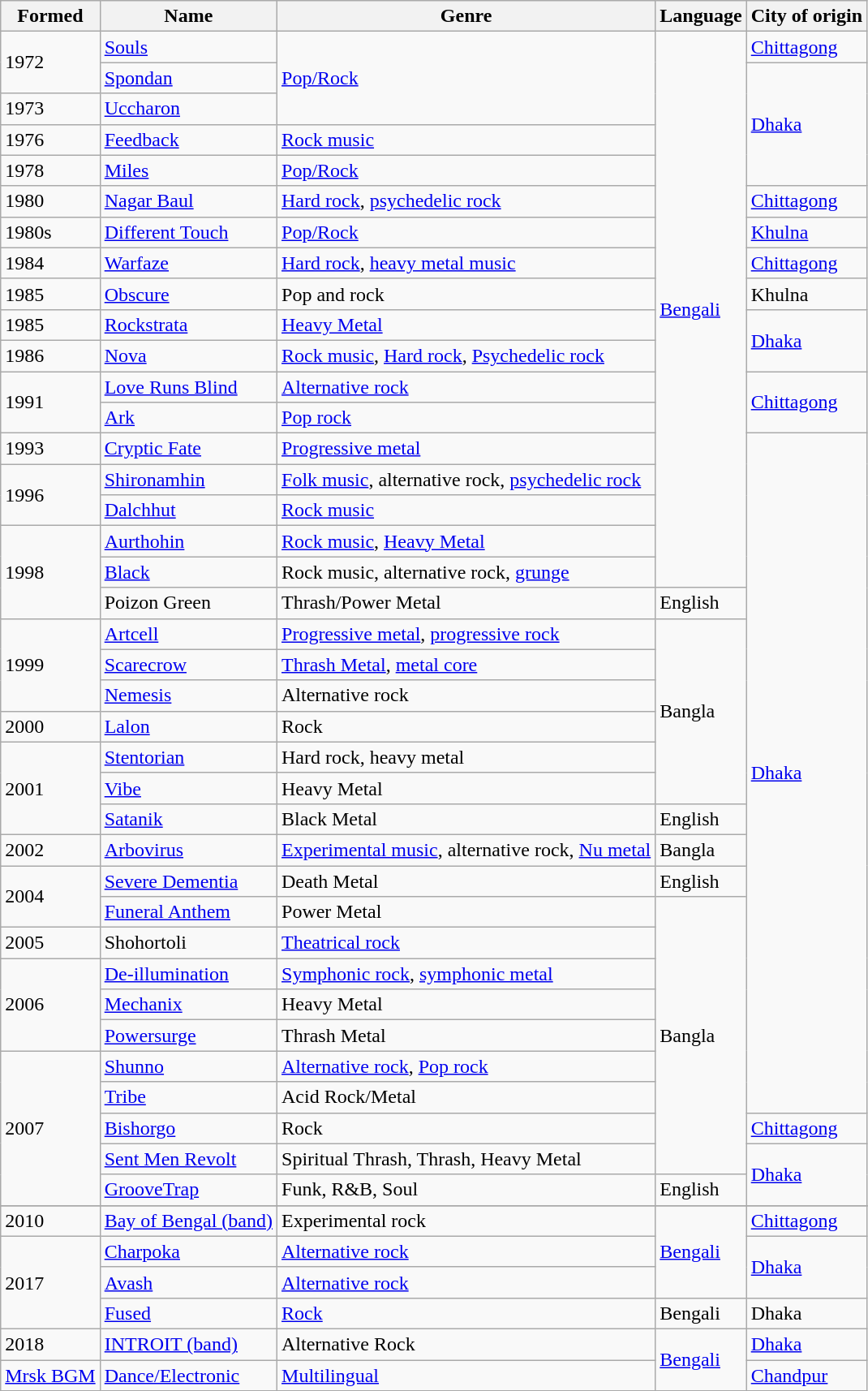<table class="wikitable">
<tr>
<th>Formed</th>
<th>Name</th>
<th>Genre</th>
<th>Language</th>
<th>City of origin</th>
</tr>
<tr>
<td rowspan="2">1972</td>
<td><a href='#'>Souls</a></td>
<td rowspan="3"><a href='#'>Pop/Rock</a></td>
<td rowspan="18"><a href='#'>Bengali</a></td>
<td><a href='#'>Chittagong</a></td>
</tr>
<tr>
<td><a href='#'>Spondan</a></td>
<td rowspan="4"><a href='#'>Dhaka</a></td>
</tr>
<tr>
<td>1973</td>
<td><a href='#'>Uccharon</a></td>
</tr>
<tr>
<td>1976</td>
<td><a href='#'>Feedback</a></td>
<td><a href='#'>Rock music</a></td>
</tr>
<tr>
<td>1978</td>
<td><a href='#'>Miles</a></td>
<td><a href='#'>Pop/Rock</a></td>
</tr>
<tr>
<td>1980</td>
<td><a href='#'>Nagar Baul</a></td>
<td><a href='#'>Hard rock</a>, <a href='#'>psychedelic rock</a></td>
<td><a href='#'>Chittagong</a></td>
</tr>
<tr>
<td>1980s</td>
<td><a href='#'>Different Touch</a></td>
<td><a href='#'>Pop/Rock</a></td>
<td><a href='#'>Khulna</a></td>
</tr>
<tr>
<td>1984</td>
<td><a href='#'>Warfaze</a></td>
<td><a href='#'>Hard rock</a>, <a href='#'>heavy metal music</a></td>
<td><a href='#'>Chittagong</a></td>
</tr>
<tr>
<td>1985</td>
<td><a href='#'>Obscure</a></td>
<td>Pop and rock</td>
<td>Khulna</td>
</tr>
<tr>
<td>1985</td>
<td><a href='#'>Rockstrata</a></td>
<td><a href='#'>Heavy Metal</a></td>
<td rowspan="2"><a href='#'>Dhaka</a></td>
</tr>
<tr>
<td>1986</td>
<td><a href='#'>Nova</a></td>
<td><a href='#'>Rock music</a>, <a href='#'>Hard rock</a>, <a href='#'>Psychedelic rock</a></td>
</tr>
<tr>
<td rowspan="2">1991</td>
<td><a href='#'>Love Runs Blind</a></td>
<td><a href='#'>Alternative rock</a></td>
<td rowspan="2"><a href='#'>Chittagong</a></td>
</tr>
<tr>
<td><a href='#'>Ark</a></td>
<td><a href='#'>Pop rock</a></td>
</tr>
<tr>
<td>1993</td>
<td><a href='#'>Cryptic Fate</a></td>
<td><a href='#'>Progressive metal</a></td>
<td rowspan="22"><a href='#'>Dhaka</a></td>
</tr>
<tr>
<td rowspan="2">1996</td>
<td><a href='#'>Shironamhin</a></td>
<td><a href='#'>Folk music</a>, alternative rock, <a href='#'>psychedelic rock</a></td>
</tr>
<tr 1996 || >
<td><a href='#'>Dalchhut</a></td>
<td><a href='#'>Rock music</a></td>
</tr>
<tr>
<td rowspan="3">1998</td>
<td><a href='#'>Aurthohin</a></td>
<td><a href='#'>Rock music</a>, <a href='#'>Heavy Metal</a></td>
</tr>
<tr>
<td><a href='#'>Black</a></td>
<td>Rock music, alternative rock, <a href='#'>grunge</a></td>
</tr>
<tr>
<td>Poizon Green</td>
<td>Thrash/Power Metal</td>
<td>English</td>
</tr>
<tr>
<td rowspan="3">1999</td>
<td><a href='#'>Artcell</a></td>
<td><a href='#'>Progressive metal</a>, <a href='#'>progressive rock</a></td>
<td rowspan="6">Bangla</td>
</tr>
<tr>
<td><a href='#'>Scarecrow</a></td>
<td><a href='#'>Thrash Metal</a>, <a href='#'>metal core</a></td>
</tr>
<tr>
<td><a href='#'>Nemesis</a></td>
<td>Alternative rock</td>
</tr>
<tr>
<td>2000</td>
<td><a href='#'>Lalon</a></td>
<td>Rock</td>
</tr>
<tr>
<td rowspan="3">2001</td>
<td><a href='#'>Stentorian</a></td>
<td>Hard rock, heavy metal</td>
</tr>
<tr>
<td><a href='#'>Vibe</a></td>
<td>Heavy Metal</td>
</tr>
<tr>
<td><a href='#'>Satanik</a></td>
<td>Black Metal</td>
<td>English</td>
</tr>
<tr>
<td>2002</td>
<td><a href='#'>Arbovirus</a></td>
<td><a href='#'>Experimental music</a>, alternative rock, <a href='#'>Nu metal</a></td>
<td>Bangla</td>
</tr>
<tr>
<td rowspan="2">2004</td>
<td><a href='#'>Severe Dementia</a></td>
<td>Death Metal</td>
<td>English</td>
</tr>
<tr>
<td><a href='#'>Funeral Anthem</a></td>
<td>Power Metal</td>
<td rowspan="9">Bangla</td>
</tr>
<tr>
<td>2005</td>
<td>Shohortoli</td>
<td><a href='#'>Theatrical rock</a></td>
</tr>
<tr>
<td rowspan="3">2006</td>
<td><a href='#'>De-illumination</a></td>
<td><a href='#'>Symphonic rock</a>, <a href='#'>symphonic metal</a></td>
</tr>
<tr>
<td><a href='#'>Mechanix</a></td>
<td>Heavy Metal</td>
</tr>
<tr>
<td><a href='#'>Powersurge</a></td>
<td>Thrash Metal</td>
</tr>
<tr>
<td rowspan="5">2007</td>
<td><a href='#'>Shunno</a></td>
<td><a href='#'>Alternative rock</a>, <a href='#'>Pop rock</a></td>
</tr>
<tr>
<td><a href='#'>Tribe</a></td>
<td>Acid Rock/Metal</td>
</tr>
<tr>
<td><a href='#'>Bishorgo</a></td>
<td>Rock</td>
<td><a href='#'>Chittagong</a></td>
</tr>
<tr>
<td><a href='#'>Sent Men Revolt</a></td>
<td>Spiritual Thrash, Thrash, Heavy Metal</td>
<td rowspan="2"><a href='#'>Dhaka</a></td>
</tr>
<tr>
<td><a href='#'>GrooveTrap</a></td>
<td>Funk, R&B, Soul</td>
<td>English</td>
</tr>
<tr>
</tr>
<tr>
<td>2010</td>
<td><a href='#'>Bay of Bengal (band)</a></td>
<td>Experimental rock</td>
<td rowspan="3"><a href='#'>Bengali</a></td>
<td><a href='#'>Chittagong</a></td>
</tr>
<tr>
<td rowspan="3">2017</td>
<td><a href='#'>Charpoka</a></td>
<td><a href='#'>Alternative rock</a></td>
<td rowspan="2"><a href='#'>Dhaka</a></td>
</tr>
<tr>
<td><a href='#'>Avash</a></td>
<td><a href='#'>Alternative rock</a></td>
</tr>
<tr>
<td><a href='#'>Fused</a></td>
<td><a href='#'>Rock</a></td>
<td>Bengali</td>
<td>Dhaka</td>
</tr>
<tr>
<td>2018</td>
<td><a href='#'>INTROIT (band)</a></td>
<td>Alternative Rock</td>
<td rowspan="3"><a href='#'>Bengali</a></td>
<td><a href='#'>Dhaka</a></td>
</tr>
<tr>
<td><a href='#'>Mrsk BGM</a></td>
<td><a href='#'>Dance/Electronic</a></td>
<td><a href='#'>Multilingual</a></td>
<td><a href='#'>Chandpur</a></td>
</tr>
</table>
